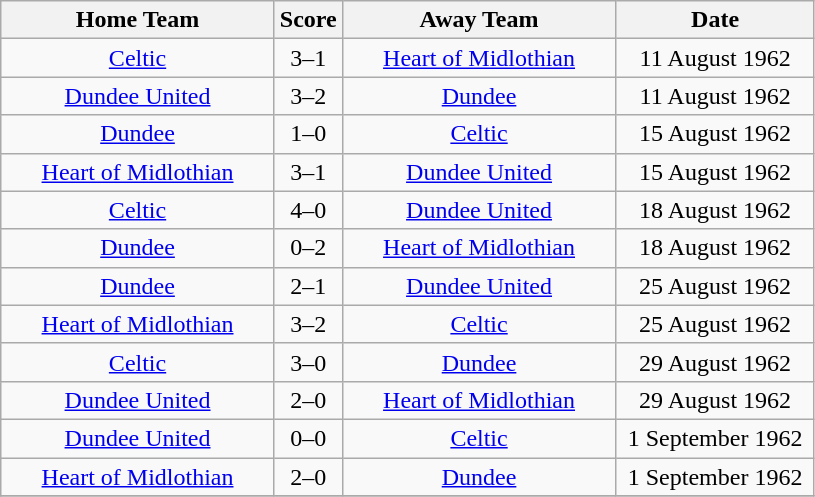<table class="wikitable" style="text-align:center;">
<tr>
<th width=175>Home Team</th>
<th width=20>Score</th>
<th width=175>Away Team</th>
<th width= 125>Date</th>
</tr>
<tr>
<td><a href='#'>Celtic</a></td>
<td>3–1</td>
<td><a href='#'>Heart of Midlothian</a></td>
<td>11 August 1962</td>
</tr>
<tr>
<td><a href='#'>Dundee United</a></td>
<td>3–2</td>
<td><a href='#'>Dundee</a></td>
<td>11 August 1962</td>
</tr>
<tr>
<td><a href='#'>Dundee</a></td>
<td>1–0</td>
<td><a href='#'>Celtic</a></td>
<td>15 August 1962</td>
</tr>
<tr>
<td><a href='#'>Heart of Midlothian</a></td>
<td>3–1</td>
<td><a href='#'>Dundee United</a></td>
<td>15 August 1962</td>
</tr>
<tr>
<td><a href='#'>Celtic</a></td>
<td>4–0</td>
<td><a href='#'>Dundee United</a></td>
<td>18 August 1962</td>
</tr>
<tr>
<td><a href='#'>Dundee</a></td>
<td>0–2</td>
<td><a href='#'>Heart of Midlothian</a></td>
<td>18 August 1962</td>
</tr>
<tr>
<td><a href='#'>Dundee</a></td>
<td>2–1</td>
<td><a href='#'>Dundee United</a></td>
<td>25 August 1962</td>
</tr>
<tr>
<td><a href='#'>Heart of Midlothian</a></td>
<td>3–2</td>
<td><a href='#'>Celtic</a></td>
<td>25 August 1962</td>
</tr>
<tr>
<td><a href='#'>Celtic</a></td>
<td>3–0</td>
<td><a href='#'>Dundee</a></td>
<td>29 August 1962</td>
</tr>
<tr>
<td><a href='#'>Dundee United</a></td>
<td>2–0</td>
<td><a href='#'>Heart of Midlothian</a></td>
<td>29 August 1962</td>
</tr>
<tr>
<td><a href='#'>Dundee United</a></td>
<td>0–0</td>
<td><a href='#'>Celtic</a></td>
<td>1 September 1962</td>
</tr>
<tr>
<td><a href='#'>Heart of Midlothian</a></td>
<td>2–0</td>
<td><a href='#'>Dundee</a></td>
<td>1 September 1962</td>
</tr>
<tr>
</tr>
</table>
